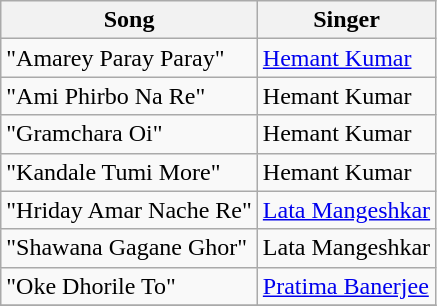<table class="wikitable">
<tr>
<th>Song</th>
<th>Singer</th>
</tr>
<tr>
<td>"Amarey Paray Paray"</td>
<td><a href='#'>Hemant Kumar</a></td>
</tr>
<tr>
<td>"Ami Phirbo Na Re"</td>
<td>Hemant Kumar</td>
</tr>
<tr>
<td>"Gramchara Oi"</td>
<td>Hemant Kumar</td>
</tr>
<tr>
<td>"Kandale Tumi More"</td>
<td>Hemant Kumar</td>
</tr>
<tr>
<td>"Hriday Amar Nache Re"</td>
<td><a href='#'>Lata Mangeshkar</a></td>
</tr>
<tr>
<td>"Shawana Gagane Ghor"</td>
<td>Lata Mangeshkar</td>
</tr>
<tr>
<td>"Oke Dhorile To"</td>
<td><a href='#'>Pratima Banerjee</a></td>
</tr>
<tr>
</tr>
</table>
